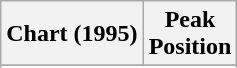<table class="wikitable sortable plainrowheaders" style="text-align:center;">
<tr>
<th>Chart (1995)</th>
<th>Peak<br>Position</th>
</tr>
<tr>
</tr>
<tr>
</tr>
<tr>
</tr>
<tr>
</tr>
</table>
